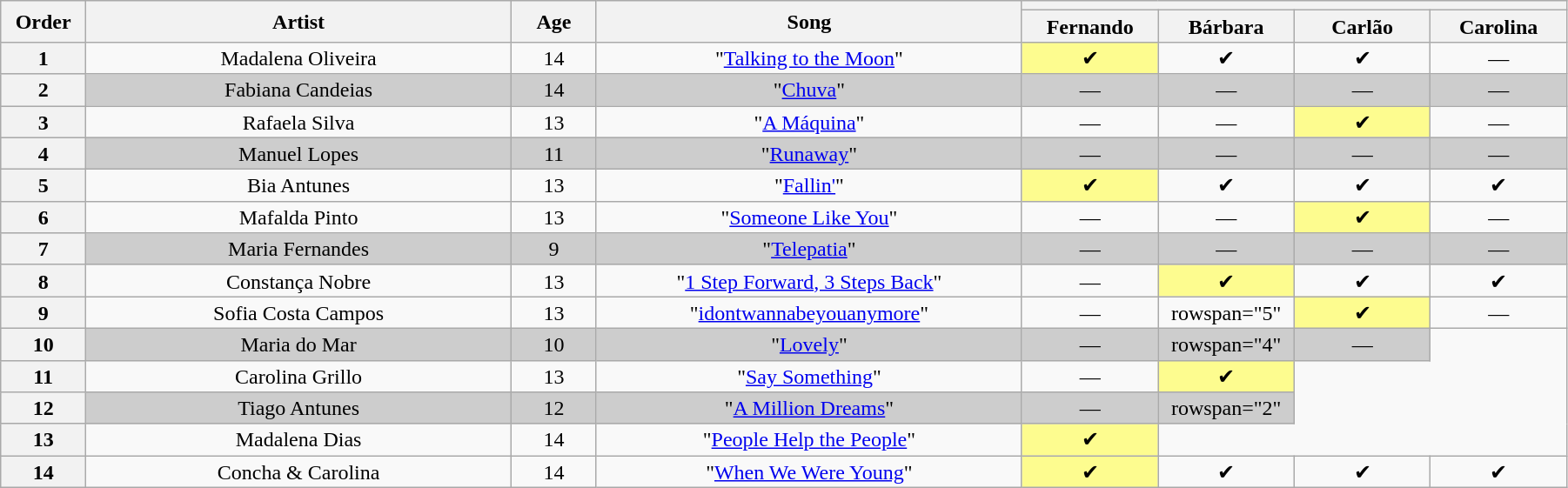<table class="wikitable" style="text-align:center; line-height:17px; width:95%">
<tr>
<th rowspan="2" width="05%">Order</th>
<th rowspan="2" width="25%">Artist</th>
<th rowspan="2" width="05%">Age</th>
<th rowspan="2" width="25%">Song</th>
<th colspan="4"></th>
</tr>
<tr>
<th width="08%">Fernando</th>
<th width="08%">Bárbara</th>
<th width="08%">Carlão</th>
<th width="08%">Carolina</th>
</tr>
<tr>
<th>1</th>
<td>Madalena Oliveira</td>
<td>14</td>
<td>"<a href='#'>Talking to the Moon</a>"</td>
<td style="background:#fdfc8f">✔</td>
<td>✔</td>
<td>✔</td>
<td>—</td>
</tr>
<tr style="background:#cdcdcd">
<th>2</th>
<td>Fabiana Candeias</td>
<td>14</td>
<td>"<a href='#'>Chuva</a>"</td>
<td>—</td>
<td>—</td>
<td>—</td>
<td>—</td>
</tr>
<tr>
<th>3</th>
<td>Rafaela Silva</td>
<td>13</td>
<td>"<a href='#'>A Máquina</a>"</td>
<td>—</td>
<td>—</td>
<td style="background:#fdfc8f">✔</td>
<td>—</td>
</tr>
<tr style="background:#cdcdcd">
<th>4</th>
<td>Manuel Lopes</td>
<td>11</td>
<td>"<a href='#'>Runaway</a>"</td>
<td>—</td>
<td>—</td>
<td>—</td>
<td>—</td>
</tr>
<tr>
<th>5</th>
<td>Bia Antunes</td>
<td>13</td>
<td>"<a href='#'>Fallin'</a>"</td>
<td style="background:#fdfc8f">✔</td>
<td>✔</td>
<td>✔</td>
<td>✔</td>
</tr>
<tr>
<th>6</th>
<td>Mafalda Pinto</td>
<td>13</td>
<td>"<a href='#'>Someone Like You</a>"</td>
<td>—</td>
<td>—</td>
<td style="background:#fdfc8f">✔</td>
<td>—</td>
</tr>
<tr style="background:#cdcdcd">
<th>7</th>
<td>Maria Fernandes</td>
<td>9</td>
<td>"<a href='#'>Telepatia</a>"</td>
<td>—</td>
<td>—</td>
<td>—</td>
<td>—</td>
</tr>
<tr>
<th>8</th>
<td>Constança Nobre</td>
<td>13</td>
<td>"<a href='#'>1 Step Forward, 3 Steps Back</a>"</td>
<td>—</td>
<td style="background:#fdfc8f">✔</td>
<td>✔</td>
<td>✔</td>
</tr>
<tr>
<th>9</th>
<td>Sofia Costa Campos</td>
<td>13</td>
<td>"<a href='#'>idontwannabeyouanymore</a>"</td>
<td>—</td>
<td>rowspan="5" </td>
<td style="background:#fdfc8f">✔</td>
<td>—</td>
</tr>
<tr style="background:#cdcdcd">
<th>10</th>
<td>Maria do Mar</td>
<td>10</td>
<td>"<a href='#'>Lovely</a>"</td>
<td>—</td>
<td>rowspan="4" </td>
<td>—</td>
</tr>
<tr>
<th>11</th>
<td>Carolina Grillo</td>
<td>13</td>
<td>"<a href='#'>Say Something</a>"</td>
<td>—</td>
<td style="background:#fdfc8f">✔</td>
</tr>
<tr style="background:#cdcdcd">
<th>12</th>
<td>Tiago Antunes</td>
<td>12</td>
<td>"<a href='#'>A Million Dreams</a>"</td>
<td>—</td>
<td>rowspan="2" </td>
</tr>
<tr>
<th>13</th>
<td>Madalena Dias</td>
<td>14</td>
<td>"<a href='#'>People Help the People</a>"</td>
<td style="background:#fdfc8f">✔</td>
</tr>
<tr>
<th>14</th>
<td>Concha & Carolina</td>
<td>14</td>
<td>"<a href='#'>When We Were Young</a>"</td>
<td style="background:#fdfc8f">✔</td>
<td>✔</td>
<td>✔</td>
<td>✔</td>
</tr>
</table>
